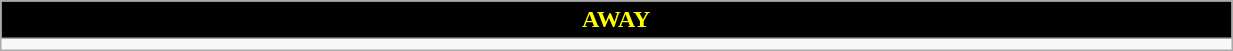<table class="wikitable collapsible collapsed" style="width:65%">
<tr>
<th colspan=7 ! style="color:yellow; background:black">AWAY</th>
</tr>
<tr>
<td></td>
</tr>
</table>
